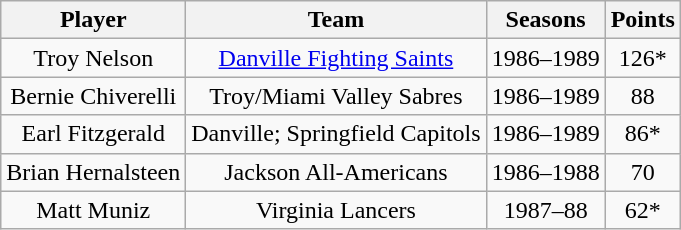<table class="wikitable" style="text-align:center">
<tr>
<th>Player</th>
<th>Team</th>
<th>Seasons</th>
<th>Points</th>
</tr>
<tr>
<td>Troy Nelson</td>
<td><a href='#'>Danville Fighting Saints</a></td>
<td>1986–1989</td>
<td>126*</td>
</tr>
<tr>
<td>Bernie Chiverelli</td>
<td>Troy/Miami Valley Sabres</td>
<td>1986–1989</td>
<td>88</td>
</tr>
<tr>
<td>Earl Fitzgerald</td>
<td>Danville; Springfield Capitols</td>
<td>1986–1989</td>
<td>86*</td>
</tr>
<tr>
<td>Brian Hernalsteen</td>
<td>Jackson All-Americans</td>
<td>1986–1988</td>
<td>70</td>
</tr>
<tr>
<td>Matt Muniz</td>
<td>Virginia Lancers</td>
<td>1987–88</td>
<td>62*</td>
</tr>
</table>
